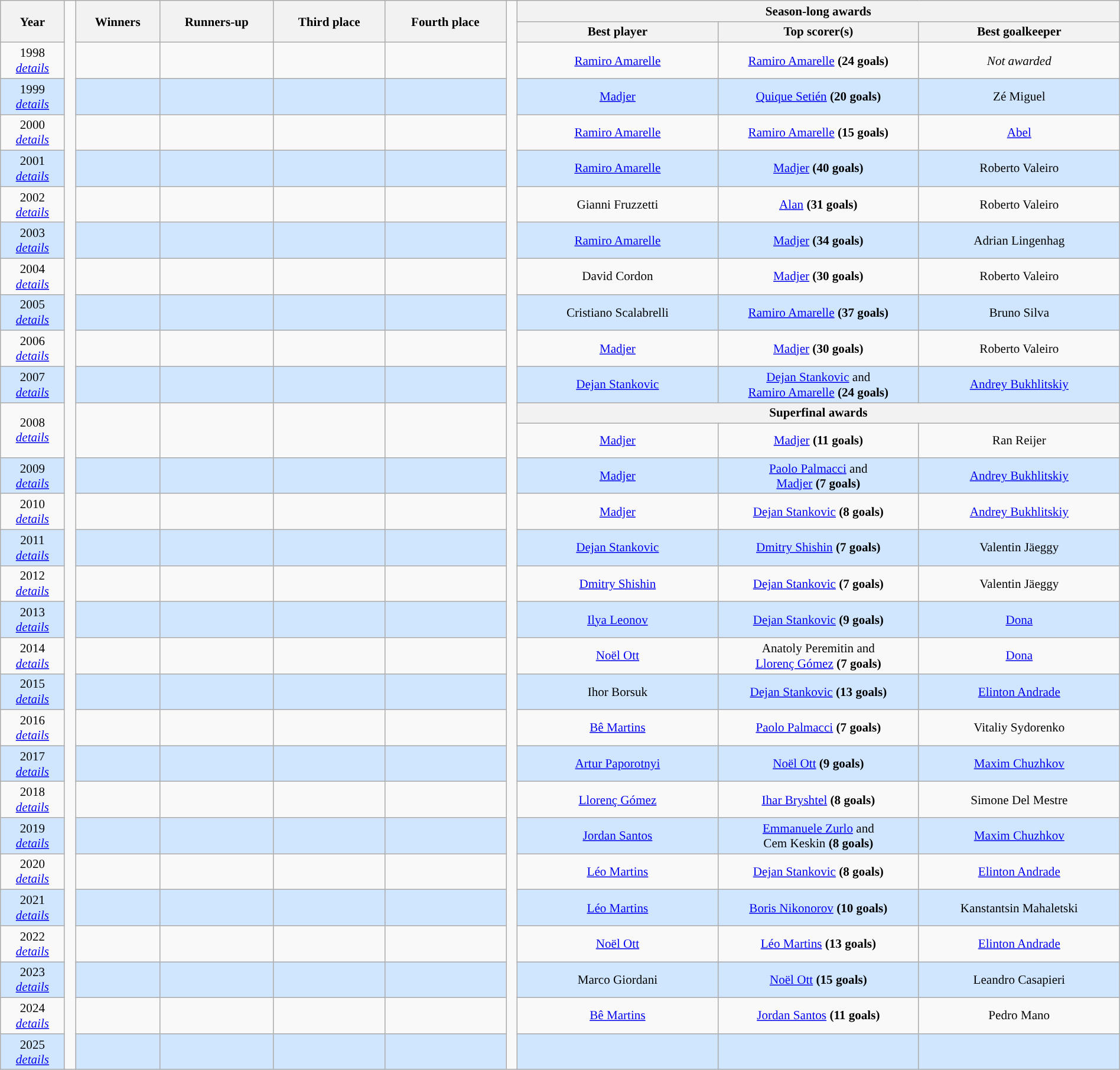<table class="wikitable" style="font-size:88%; width: 100%; text-align: center;">
<tr>
<th rowspan="2">Year</th>
<td width=1% rowspan="31"></td>
<th rowspan="2">Winners</th>
<th rowspan="2">Runners-up</th>
<th rowspan="2">Third place</th>
<th rowspan="2">Fourth place</th>
<td width=1% rowspan="31"></td>
<th colspan="3">Season-long awards</th>
</tr>
<tr>
<th width=220>Best player</th>
<th width=220>Top scorer(s)</th>
<th width=220>Best goalkeeper</th>
</tr>
<tr>
<td>1998<br><em><a href='#'>details</a></em></td>
<td><strong></strong></td>
<td></td>
<td></td>
<td></td>
<td> <a href='#'>Ramiro Amarelle</a></td>
<td> <a href='#'>Ramiro Amarelle</a> <strong>(24 goals)</strong></td>
<td><em>Not awarded</em></td>
</tr>
<tr style="background: #D0E6FF;">
<td>1999<br><em><a href='#'>details</a></em></td>
<td><strong> </strong></td>
<td></td>
<td></td>
<td></td>
<td> <a href='#'>Madjer</a></td>
<td> <a href='#'>Quique Setién</a> <strong>(20 goals)</strong></td>
<td> Zé Miguel</td>
</tr>
<tr>
<td>2000<br><em><a href='#'>details</a></em></td>
<td><strong> </strong></td>
<td></td>
<td></td>
<td></td>
<td> <a href='#'>Ramiro Amarelle</a></td>
<td> <a href='#'>Ramiro Amarelle</a> <strong>(15 goals)</strong></td>
<td> <a href='#'>Abel</a></td>
</tr>
<tr style="background: #D0E6FF;">
<td>2001<br><em><a href='#'>details</a></em></td>
<td><strong> </strong></td>
<td></td>
<td></td>
<td></td>
<td> <a href='#'>Ramiro Amarelle</a></td>
<td> <a href='#'>Madjer</a> <strong>(40 goals)</strong></td>
<td> Roberto Valeiro</td>
</tr>
<tr>
<td>2002<br><em><a href='#'>details</a></em></td>
<td><strong> </strong></td>
<td></td>
<td></td>
<td></td>
<td> Gianni Fruzzetti</td>
<td> <a href='#'>Alan</a> <strong>(31 goals)</strong></td>
<td> Roberto Valeiro</td>
</tr>
<tr style="background: #D0E6FF;">
<td>2003<br><em><a href='#'>details</a></em></td>
<td><strong> </strong></td>
<td></td>
<td></td>
<td></td>
<td> <a href='#'>Ramiro Amarelle</a></td>
<td> <a href='#'>Madjer</a> <strong>(34 goals)</strong></td>
<td> Adrian Lingenhag</td>
</tr>
<tr>
<td>2004<br><em><a href='#'>details</a></em></td>
<td><strong> </strong></td>
<td></td>
<td></td>
<td></td>
<td> David Cordon</td>
<td> <a href='#'>Madjer</a> <strong>(30 goals)</strong></td>
<td> Roberto Valeiro</td>
</tr>
<tr style="background: #D0E6FF;">
<td>2005<br><em><a href='#'>details</a></em></td>
<td><strong> </strong></td>
<td></td>
<td></td>
<td></td>
<td> Cristiano Scalabrelli</td>
<td> <a href='#'>Ramiro Amarelle</a> <strong>(37 goals)</strong></td>
<td> Bruno Silva</td>
</tr>
<tr>
<td>2006<br><em><a href='#'>details</a></em></td>
<td><strong> </strong></td>
<td></td>
<td></td>
<td></td>
<td> <a href='#'>Madjer</a></td>
<td> <a href='#'>Madjer</a> <strong>(30 goals)</strong></td>
<td> Roberto Valeiro</td>
</tr>
<tr style="background: #D0E6FF;">
<td>2007<br><em><a href='#'>details</a></em></td>
<td><strong> </strong></td>
<td></td>
<td></td>
<td></td>
<td> <a href='#'>Dejan Stankovic</a></td>
<td> <a href='#'>Dejan Stankovic</a> and<br> <a href='#'>Ramiro Amarelle</a> <strong>(24 goals)</strong></td>
<td> <a href='#'>Andrey Bukhlitskiy</a></td>
</tr>
<tr>
<td rowspan="2">2008<br><em><a href='#'>details</a></em></td>
<td rowspan="2"><strong> </strong></td>
<td rowspan="2"></td>
<td rowspan="2"></td>
<td rowspan="2"></td>
<th colspan="3">Superfinal awards</th>
</tr>
<tr>
<td height = 32> <a href='#'>Madjer</a></td>
<td> <a href='#'>Madjer</a> <strong>(11 goals)</strong></td>
<td> Ran Reijer</td>
</tr>
<tr style="background: #D0E6FF;">
<td>2009<br><em><a href='#'>details</a></em></td>
<td><strong></strong></td>
<td></td>
<td></td>
<td></td>
<td> <a href='#'>Madjer</a></td>
<td> <a href='#'>Paolo Palmacci</a> and<br> <a href='#'>Madjer</a> <strong>(7 goals)</strong></td>
<td> <a href='#'>Andrey Bukhlitskiy</a></td>
</tr>
<tr>
<td>2010<br><em><a href='#'>details</a></em></td>
<td><strong> </strong></td>
<td></td>
<td></td>
<td></td>
<td> <a href='#'>Madjer</a></td>
<td> <a href='#'>Dejan Stankovic</a> <strong>(8 goals)</strong></td>
<td> <a href='#'>Andrey Bukhlitskiy</a></td>
</tr>
<tr style="background: #D0E6FF;">
<td>2011<br><em><a href='#'>details</a></em></td>
<td><strong></strong></td>
<td></td>
<td></td>
<td></td>
<td> <a href='#'>Dejan Stankovic</a></td>
<td> <a href='#'>Dmitry Shishin</a> <strong>(7 goals)</strong></td>
<td> Valentin Jäeggy</td>
</tr>
<tr>
<td>2012<br><em><a href='#'>details</a></em></td>
<td><strong></strong></td>
<td></td>
<td></td>
<td></td>
<td> <a href='#'>Dmitry Shishin</a></td>
<td> <a href='#'>Dejan Stankovic</a> <strong>(7 goals)</strong></td>
<td> Valentin Jäeggy</td>
</tr>
<tr style="background: #D0E6FF;">
<td>2013<br><em><a href='#'>details</a></em></td>
<td><strong></strong></td>
<td></td>
<td></td>
<td></td>
<td> <a href='#'>Ilya Leonov</a></td>
<td> <a href='#'>Dejan Stankovic</a> <strong>(9 goals)</strong></td>
<td> <a href='#'>Dona</a></td>
</tr>
<tr>
<td>2014<br><em><a href='#'>details</a></em></td>
<td><strong></strong></td>
<td></td>
<td></td>
<td></td>
<td> <a href='#'>Noël Ott</a></td>
<td> Anatoly Peremitin and<br>  <a href='#'>Llorenç Gómez</a> <strong>(7 goals)</strong></td>
<td> <a href='#'>Dona</a></td>
</tr>
<tr style="background: #D0E6FF;">
<td>2015<br><em><a href='#'>details</a></em></td>
<td><strong></strong></td>
<td></td>
<td></td>
<td></td>
<td> Ihor Borsuk</td>
<td> <a href='#'>Dejan Stankovic</a> <strong>(13 goals)</strong></td>
<td> <a href='#'>Elinton Andrade</a></td>
</tr>
<tr>
<td>2016<br><em><a href='#'>details</a></em></td>
<td><strong></strong></td>
<td></td>
<td></td>
<td></td>
<td> <a href='#'>Bê Martins</a></td>
<td> <a href='#'>Paolo Palmacci</a> <strong>(7 goals)</strong></td>
<td> Vitaliy Sydorenko</td>
</tr>
<tr style="background: #D0E6FF;">
<td>2017<br><em><a href='#'>details</a></em></td>
<td><strong></strong></td>
<td></td>
<td></td>
<td></td>
<td> <a href='#'>Artur Paporotnyi</a></td>
<td> <a href='#'>Noël Ott</a> <strong>(9 goals)</strong></td>
<td> <a href='#'>Maxim Chuzhkov</a></td>
</tr>
<tr>
<td>2018<br><em><a href='#'>details</a></em></td>
<td><strong></strong></td>
<td></td>
<td></td>
<td></td>
<td> <a href='#'>Llorenç Gómez</a></td>
<td> <a href='#'>Ihar Bryshtel</a> <strong>(8 goals)</strong></td>
<td> Simone Del Mestre</td>
</tr>
<tr style="background: #D0E6FF;">
<td>2019<br><em><a href='#'>details</a></em></td>
<td><strong></strong></td>
<td></td>
<td></td>
<td></td>
<td> <a href='#'>Jordan Santos</a></td>
<td> <a href='#'>Emmanuele Zurlo</a> and<br> Cem Keskin <strong>(8 goals)</strong></td>
<td> <a href='#'>Maxim Chuzhkov</a></td>
</tr>
<tr>
<td>2020<br><em><a href='#'>details</a></em></td>
<td><strong></strong></td>
<td></td>
<td></td>
<td></td>
<td> <a href='#'>Léo Martins</a></td>
<td> <a href='#'>Dejan Stankovic</a> <strong>(8 goals)</strong></td>
<td> <a href='#'>Elinton Andrade</a></td>
</tr>
<tr style="background: #D0E6FF;">
<td>2021<br><em><a href='#'>details</a></em></td>
<td><strong></strong></td>
<td></td>
<td></td>
<td></td>
<td> <a href='#'>Léo Martins</a></td>
<td> <a href='#'>Boris Nikonorov</a> <strong>(10 goals)</strong></td>
<td> Kanstantsin Mahaletski</td>
</tr>
<tr>
<td>2022<br><em><a href='#'>details</a></em></td>
<td><strong></strong></td>
<td></td>
<td></td>
<td></td>
<td> <a href='#'>Noël Ott</a></td>
<td> <a href='#'>Léo Martins</a> <strong>(13 goals)</strong></td>
<td> <a href='#'>Elinton Andrade</a></td>
</tr>
<tr style="background: #D0E6FF;">
<td>2023<br><em><a href='#'>details</a></em></td>
<td><strong></strong></td>
<td></td>
<td></td>
<td></td>
<td> Marco Giordani</td>
<td> <a href='#'>Noël Ott</a> <strong>(15 goals)</strong></td>
<td> Leandro Casapieri</td>
</tr>
<tr>
<td>2024<br><em><a href='#'>details</a></em></td>
<td><strong></strong></td>
<td></td>
<td></td>
<td></td>
<td> <a href='#'>Bê Martins</a></td>
<td> <a href='#'>Jordan Santos</a> <strong>(11 goals)</strong></td>
<td> Pedro Mano</td>
</tr>
<tr style="background: #D0E6FF;">
<td>2025<br><em><a href='#'>details</a></em></td>
<td></td>
<td></td>
<td></td>
<td></td>
<td></td>
<td></td>
<td></td>
</tr>
</table>
